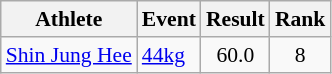<table class=wikitable style="font-size:90%">
<tr>
<th>Athlete</th>
<th>Event</th>
<th>Result</th>
<th>Rank</th>
</tr>
<tr>
<td><a href='#'>Shin Jung Hee</a></td>
<td><a href='#'>44kg</a></td>
<td style="text-align:center;">60.0</td>
<td style="text-align:center;">8</td>
</tr>
</table>
